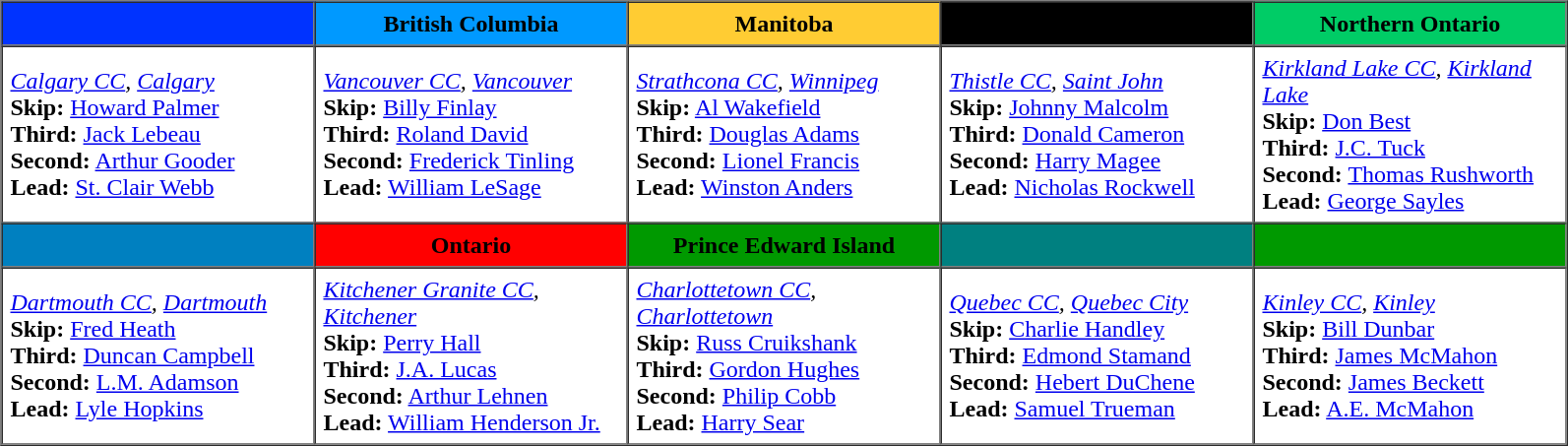<table - border=1 cellpadding=5 cellspacing=0>
<tr>
<th bgcolor=#0033FF width=200></th>
<th style="background:#09f; width:200px;">British Columbia</th>
<th style="background:#FFCC33; width:200px;">Manitoba</th>
<th bgcolor=#000000 width=200></th>
<th style="background:#0c6; width:200px;">Northern Ontario</th>
</tr>
<tr>
<td><em><a href='#'>Calgary CC</a>, <a href='#'>Calgary</a></em><br><strong>Skip:</strong> <a href='#'>Howard Palmer</a><br>
<strong>Third:</strong> <a href='#'>Jack Lebeau</a><br>
<strong>Second:</strong> <a href='#'>Arthur Gooder</a><br>
<strong>Lead:</strong> <a href='#'>St. Clair Webb</a></td>
<td><em><a href='#'>Vancouver CC</a>, <a href='#'>Vancouver</a></em><br><strong>Skip:</strong> <a href='#'>Billy Finlay</a><br>
<strong>Third:</strong> <a href='#'>Roland David</a><br>
<strong>Second:</strong> <a href='#'>Frederick Tinling</a><br>
<strong>Lead:</strong> <a href='#'>William LeSage</a></td>
<td><em><a href='#'>Strathcona CC</a>, <a href='#'>Winnipeg</a></em><br><strong>Skip:</strong> <a href='#'>Al Wakefield</a><br>
<strong>Third:</strong> <a href='#'>Douglas Adams</a><br>
<strong>Second:</strong> <a href='#'>Lionel Francis</a><br>
<strong>Lead:</strong> <a href='#'>Winston Anders</a></td>
<td><em><a href='#'>Thistle CC</a>, <a href='#'>Saint John</a></em><br><strong>Skip:</strong> <a href='#'>Johnny Malcolm</a><br>
<strong>Third:</strong> <a href='#'>Donald Cameron</a><br>
<strong>Second:</strong> <a href='#'>Harry Magee</a><br>
<strong>Lead:</strong> <a href='#'>Nicholas Rockwell</a></td>
<td><em><a href='#'>Kirkland Lake CC</a>, <a href='#'>Kirkland Lake</a></em><br><strong>Skip:</strong> <a href='#'>Don Best</a><br>
<strong>Third:</strong> <a href='#'>J.C. Tuck</a><br>
<strong>Second:</strong> <a href='#'>Thomas Rushworth</a><br>
<strong>Lead:</strong> <a href='#'>George Sayles</a></td>
</tr>
<tr border=1 cellpadding=5 cellspacing=0>
<th bgcolor=#0080C0 width=200></th>
<th bgcolor=#FF0000 width=200>Ontario</th>
<th style="background:#090; width:200px;">Prince Edward Island</th>
<th style="background:#008080; width:200px;"></th>
<th bgcolor=#009900 width=200></th>
</tr>
<tr>
<td><em><a href='#'>Dartmouth CC</a>, <a href='#'>Dartmouth</a></em><br><strong>Skip:</strong> <a href='#'>Fred Heath</a><br>
<strong>Third:</strong> <a href='#'>Duncan Campbell</a><br>
<strong>Second:</strong> <a href='#'>L.M. Adamson</a><br>
<strong>Lead:</strong> <a href='#'>Lyle Hopkins</a></td>
<td><em><a href='#'>Kitchener Granite CC</a>, <a href='#'>Kitchener</a></em><br><strong>Skip:</strong> <a href='#'>Perry Hall</a><br>
<strong>Third:</strong> <a href='#'>J.A. Lucas</a><br>
<strong>Second:</strong> <a href='#'>Arthur Lehnen</a><br>
<strong>Lead:</strong> <a href='#'>William Henderson Jr.</a></td>
<td><em><a href='#'>Charlottetown CC</a>, <a href='#'>Charlottetown</a></em><br><strong>Skip:</strong> <a href='#'>Russ Cruikshank</a><br>
<strong>Third:</strong> <a href='#'>Gordon Hughes</a><br>
<strong>Second:</strong> <a href='#'>Philip Cobb</a><br>
<strong>Lead:</strong> <a href='#'>Harry Sear</a></td>
<td><em><a href='#'>Quebec CC</a>, <a href='#'>Quebec City</a></em><br><strong>Skip:</strong> <a href='#'>Charlie Handley</a><br>
<strong>Third:</strong> <a href='#'>Edmond Stamand</a><br>
<strong>Second:</strong> <a href='#'>Hebert DuChene</a><br>
<strong>Lead:</strong> <a href='#'>Samuel Trueman</a></td>
<td><em><a href='#'>Kinley CC</a>, <a href='#'>Kinley</a></em><br><strong>Skip:</strong> <a href='#'>Bill Dunbar</a><br>
<strong>Third:</strong> <a href='#'>James McMahon</a><br>
<strong>Second:</strong> <a href='#'>James Beckett</a><br>
<strong>Lead:</strong> <a href='#'>A.E. McMahon</a></td>
</tr>
</table>
